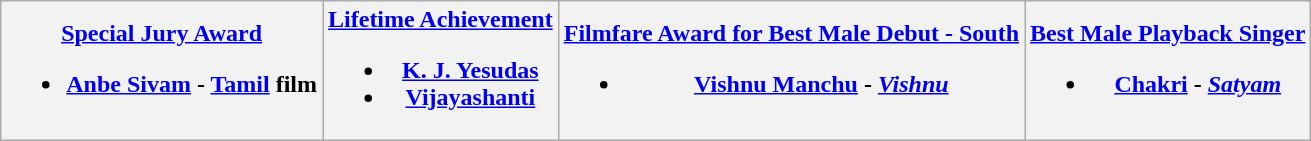<table class="wikitable">
<tr>
<th><a href='#'>Special Jury Award</a><br><ul><li><a href='#'>Anbe Sivam</a> - <a href='#'>Tamil</a> film</li></ul></th>
<th><a href='#'>Lifetime Achievement</a><br><ul><li><a href='#'>K. J. Yesudas</a></li><li><a href='#'>Vijayashanti</a></li></ul></th>
<th><a href='#'>Filmfare Award for Best Male Debut - South</a><br><ul><li><a href='#'>Vishnu Manchu</a> - <em><a href='#'>Vishnu</a></em></li></ul></th>
<th><a href='#'>Best Male Playback Singer</a><br><ul><li><a href='#'>Chakri</a> - <em><a href='#'>Satyam</a></em></li></ul></th>
</tr>
</table>
